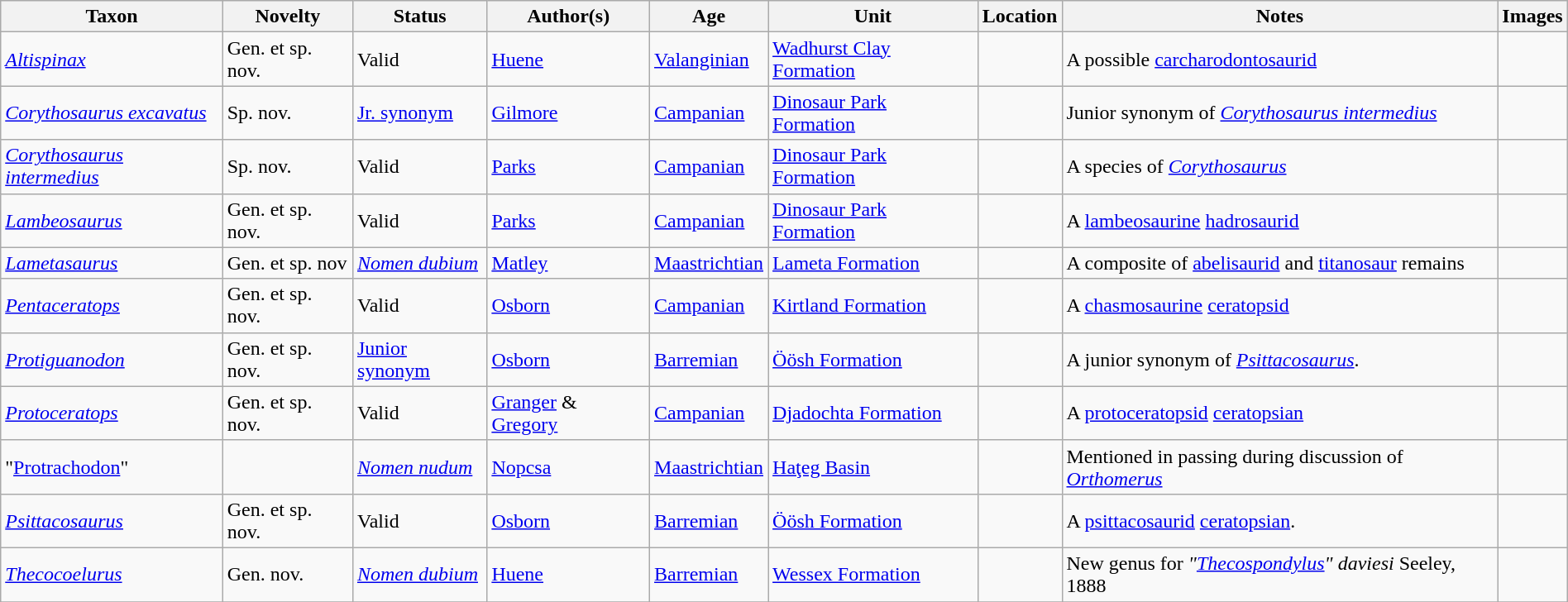<table class="wikitable sortable" align="center" width="100%">
<tr>
<th>Taxon</th>
<th>Novelty</th>
<th>Status</th>
<th>Author(s)</th>
<th>Age</th>
<th>Unit</th>
<th>Location</th>
<th>Notes</th>
<th>Images</th>
</tr>
<tr>
<td><em><a href='#'>Altispinax</a></em></td>
<td>Gen. et sp. nov.</td>
<td>Valid</td>
<td><a href='#'>Huene</a></td>
<td><a href='#'>Valanginian</a></td>
<td><a href='#'>Wadhurst Clay Formation</a></td>
<td></td>
<td>A possible <a href='#'>carcharodontosaurid</a></td>
<td></td>
</tr>
<tr>
<td><em><a href='#'>Corythosaurus excavatus</a></em></td>
<td>Sp. nov.</td>
<td><a href='#'>Jr. synonym</a></td>
<td><a href='#'>Gilmore</a></td>
<td><a href='#'>Campanian</a></td>
<td><a href='#'>Dinosaur Park Formation</a></td>
<td></td>
<td>Junior synonym of <em><a href='#'>Corythosaurus intermedius</a></em></td>
<td></td>
</tr>
<tr>
<td><em><a href='#'>Corythosaurus intermedius</a></em></td>
<td>Sp. nov.</td>
<td>Valid</td>
<td><a href='#'>Parks</a></td>
<td><a href='#'>Campanian</a></td>
<td><a href='#'>Dinosaur Park Formation</a></td>
<td></td>
<td>A species of <em><a href='#'>Corythosaurus</a></em></td>
<td></td>
</tr>
<tr>
<td><em><a href='#'>Lambeosaurus</a></em></td>
<td>Gen. et sp. nov.</td>
<td>Valid</td>
<td><a href='#'>Parks</a></td>
<td><a href='#'>Campanian</a></td>
<td><a href='#'>Dinosaur Park Formation</a></td>
<td></td>
<td>A <a href='#'>lambeosaurine</a> <a href='#'>hadrosaurid</a></td>
<td></td>
</tr>
<tr>
<td><em><a href='#'>Lametasaurus</a></em></td>
<td>Gen. et sp. nov</td>
<td><em><a href='#'>Nomen dubium</a></em></td>
<td><a href='#'>Matley</a></td>
<td><a href='#'>Maastrichtian</a></td>
<td><a href='#'>Lameta Formation</a></td>
<td></td>
<td>A composite of <a href='#'>abelisaurid</a> and <a href='#'>titanosaur</a> remains</td>
<td></td>
</tr>
<tr>
<td><em><a href='#'>Pentaceratops</a></em></td>
<td>Gen. et sp. nov.</td>
<td>Valid</td>
<td><a href='#'>Osborn</a></td>
<td><a href='#'>Campanian</a></td>
<td><a href='#'>Kirtland Formation</a></td>
<td></td>
<td>A <a href='#'>chasmosaurine</a> <a href='#'>ceratopsid</a></td>
<td></td>
</tr>
<tr>
<td><em><a href='#'>Protiguanodon</a></em></td>
<td>Gen. et sp. nov.</td>
<td><a href='#'>Junior synonym</a></td>
<td><a href='#'>Osborn</a></td>
<td><a href='#'>Barremian</a></td>
<td><a href='#'>Öösh Formation</a></td>
<td></td>
<td>A junior synonym of <em><a href='#'>Psittacosaurus</a></em>.</td>
<td></td>
</tr>
<tr>
<td><em><a href='#'>Protoceratops</a></em></td>
<td>Gen. et sp. nov.</td>
<td>Valid</td>
<td><a href='#'>Granger</a> & <a href='#'>Gregory</a></td>
<td><a href='#'>Campanian</a></td>
<td><a href='#'>Djadochta Formation</a></td>
<td></td>
<td>A <a href='#'>protoceratopsid</a> <a href='#'>ceratopsian</a></td>
<td></td>
</tr>
<tr>
<td>"<a href='#'>Protrachodon</a>"</td>
<td></td>
<td><em><a href='#'>Nomen nudum</a></em></td>
<td><a href='#'>Nopcsa</a></td>
<td><a href='#'>Maastrichtian</a></td>
<td><a href='#'>Haţeg Basin</a></td>
<td></td>
<td>Mentioned in passing during discussion of <em><a href='#'>Orthomerus</a></em></td>
<td></td>
</tr>
<tr>
<td><em><a href='#'>Psittacosaurus</a></em></td>
<td>Gen. et sp. nov.</td>
<td>Valid</td>
<td><a href='#'>Osborn</a></td>
<td><a href='#'>Barremian</a></td>
<td><a href='#'>Öösh Formation</a></td>
<td></td>
<td>A <a href='#'>psittacosaurid</a> <a href='#'>ceratopsian</a>.</td>
<td></td>
</tr>
<tr>
<td><em><a href='#'>Thecocoelurus</a></em></td>
<td>Gen. nov.</td>
<td><em><a href='#'>Nomen dubium</a></em></td>
<td><a href='#'>Huene</a></td>
<td><a href='#'>Barremian</a></td>
<td><a href='#'>Wessex Formation</a></td>
<td></td>
<td>New genus for <em>"<a href='#'>Thecospondylus</a>" daviesi</em> Seeley, 1888</td>
<td></td>
</tr>
<tr>
</tr>
</table>
